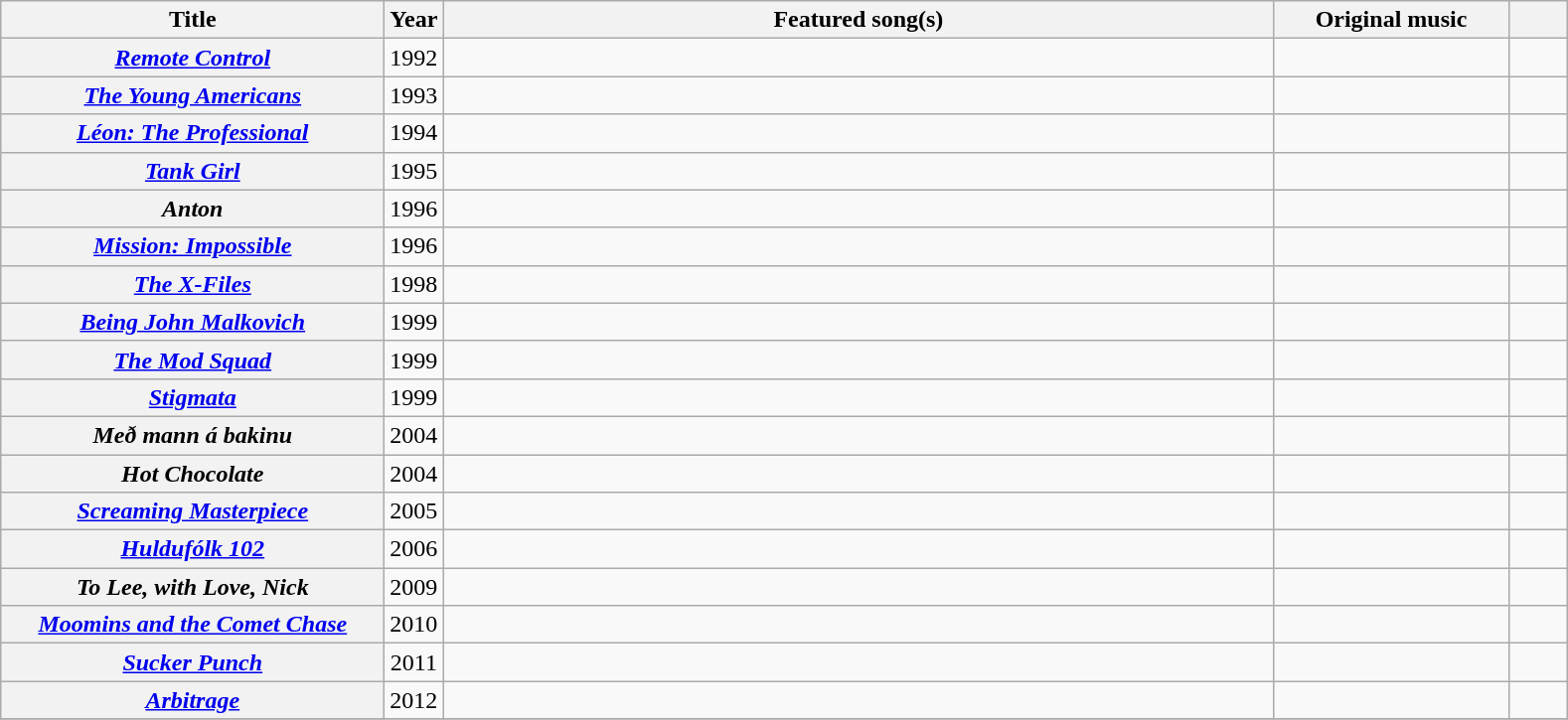<table class="wikitable sortable plainrowheaders" style="text-align:center;">
<tr>
<th scope="col" style="width:250px;">Title</th>
<th scope="col" style="width:5px;">Year</th>
<th scope="col" style="width:550px;" class="unsortable">Featured song(s)</th>
<th scope="col" style="width:150px;">Original music</th>
<th scope="col" style="width: 2em;" class="unsortable"></th>
</tr>
<tr>
<th scope="row"><em><a href='#'>Remote Control</a></em></th>
<td>1992</td>
<td></td>
<td></td>
<td style="text-align:center;"></td>
</tr>
<tr>
<th scope="row"><em><a href='#'>The Young Americans</a></em></th>
<td>1993</td>
<td></td>
<td></td>
<td style="text-align:center;"></td>
</tr>
<tr>
<th scope="row"><em><a href='#'>Léon: The Professional</a></em></th>
<td>1994</td>
<td></td>
<td></td>
<td style="text-align:center;"></td>
</tr>
<tr>
<th scope="row"><em><a href='#'>Tank Girl</a></em></th>
<td>1995</td>
<td></td>
<td></td>
<td style="text-align:center;"></td>
</tr>
<tr>
<th scope="row"><em>Anton</em></th>
<td>1996</td>
<td></td>
<td></td>
<td style="text-align:center;"></td>
</tr>
<tr>
<th scope="row"><em><a href='#'>Mission: Impossible</a></em></th>
<td>1996</td>
<td></td>
<td></td>
<td style="text-align:center;"></td>
</tr>
<tr>
<th scope="row"><em><a href='#'>The X-Files</a></em></th>
<td>1998</td>
<td></td>
<td></td>
<td style="text-align:center;"></td>
</tr>
<tr>
<th scope="row"><em><a href='#'>Being John Malkovich</a></em></th>
<td>1999</td>
<td></td>
<td></td>
<td style="text-align:center;"></td>
</tr>
<tr>
<th scope="row"><em><a href='#'>The Mod Squad</a></em></th>
<td>1999</td>
<td></td>
<td></td>
<td style="text-align:center;"></td>
</tr>
<tr>
<th scope="row"><em><a href='#'>Stigmata</a></em></th>
<td>1999</td>
<td></td>
<td></td>
<td style="text-align:center;"></td>
</tr>
<tr>
<th scope="row"><em>Með mann á bakinu</em></th>
<td>2004</td>
<td></td>
<td></td>
<td style="text-align:center;"></td>
</tr>
<tr>
<th scope="row"><em>Hot Chocolate</em></th>
<td>2004</td>
<td></td>
<td></td>
<td style="text-align:center;"></td>
</tr>
<tr>
<th scope="row"><em><a href='#'>Screaming Masterpiece</a></em></th>
<td>2005</td>
<td></td>
<td></td>
<td style="text-align:center;"></td>
</tr>
<tr>
<th scope="row"><em><a href='#'>Huldufólk 102</a></em></th>
<td>2006</td>
<td></td>
<td></td>
<td style="text-align:center;"></td>
</tr>
<tr>
<th scope="row"><em>To Lee, with Love, Nick</em></th>
<td>2009</td>
<td></td>
<td></td>
<td style="text-align:center;"></td>
</tr>
<tr>
<th scope="row"><em><a href='#'>Moomins and the Comet Chase</a></em></th>
<td>2010</td>
<td></td>
<td></td>
<td style="text-align:center;"></td>
</tr>
<tr>
<th scope="row"><em><a href='#'>Sucker Punch</a></em></th>
<td>2011</td>
<td></td>
<td></td>
<td style="text-align:center;"></td>
</tr>
<tr>
<th scope="row"><em><a href='#'>Arbitrage</a></em></th>
<td>2012</td>
<td></td>
<td></td>
<td style="text-align:center;"></td>
</tr>
<tr>
</tr>
</table>
